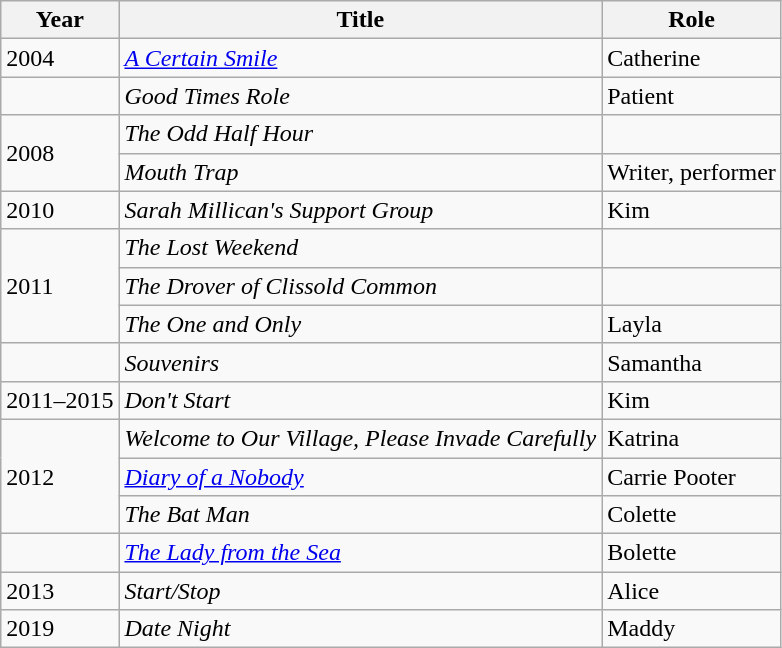<table class="wikitable sortable">
<tr>
<th>Year</th>
<th>Title</th>
<th>Role</th>
</tr>
<tr>
<td>2004</td>
<td><em><a href='#'>A Certain Smile</a></em></td>
<td>Catherine</td>
</tr>
<tr>
<td></td>
<td><em>Good Times Role</em></td>
<td>Patient</td>
</tr>
<tr>
<td rowspan="2">2008</td>
<td><em>The Odd Half Hour</em></td>
<td></td>
</tr>
<tr>
<td><em>Mouth Trap</em></td>
<td>Writer, performer</td>
</tr>
<tr>
<td>2010</td>
<td><em>Sarah Millican's Support Group</em></td>
<td>Kim</td>
</tr>
<tr>
<td rowspan="3">2011</td>
<td><em>The Lost Weekend</em></td>
<td></td>
</tr>
<tr>
<td><em>The Drover of Clissold Common</em></td>
<td></td>
</tr>
<tr>
<td><em>The One and Only</em></td>
<td>Layla</td>
</tr>
<tr>
<td></td>
<td><em>Souvenirs</em></td>
<td>Samantha</td>
</tr>
<tr>
<td>2011–2015</td>
<td><em>Don't Start</em></td>
<td>Kim</td>
</tr>
<tr>
<td rowspan="3">2012</td>
<td><em>Welcome to Our Village, Please Invade Carefully</em></td>
<td>Katrina</td>
</tr>
<tr>
<td><em><a href='#'>Diary of a Nobody</a></em></td>
<td>Carrie Pooter</td>
</tr>
<tr>
<td><em>The Bat Man</em></td>
<td>Colette</td>
</tr>
<tr>
<td></td>
<td><em><a href='#'>The Lady from the Sea</a></em></td>
<td>Bolette</td>
</tr>
<tr>
<td>2013</td>
<td><em>Start/Stop</em></td>
<td>Alice</td>
</tr>
<tr>
<td>2019</td>
<td><em>Date Night</em></td>
<td>Maddy</td>
</tr>
</table>
